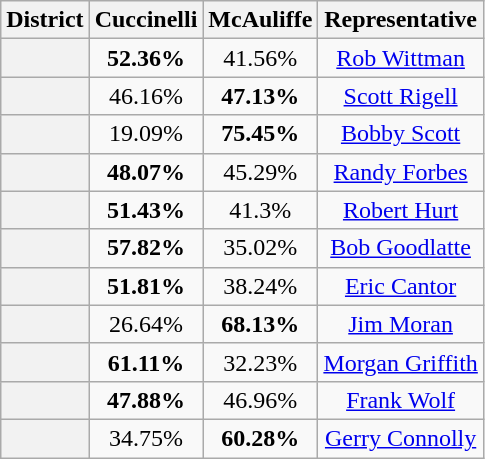<table class=wikitable>
<tr>
<th>District</th>
<th>Cuccinelli</th>
<th>McAuliffe</th>
<th>Representative</th>
</tr>
<tr align=center>
<th></th>
<td><strong>52.36%</strong></td>
<td>41.56%</td>
<td><a href='#'>Rob Wittman</a></td>
</tr>
<tr align=center>
<th></th>
<td>46.16%</td>
<td><strong>47.13%</strong></td>
<td><a href='#'>Scott Rigell</a></td>
</tr>
<tr align=center>
<th></th>
<td>19.09%</td>
<td><strong>75.45%</strong></td>
<td><a href='#'>Bobby Scott</a></td>
</tr>
<tr align=center>
<th></th>
<td><strong>48.07%</strong></td>
<td>45.29%</td>
<td><a href='#'>Randy Forbes</a></td>
</tr>
<tr align=center>
<th></th>
<td><strong>51.43%</strong></td>
<td>41.3%</td>
<td><a href='#'>Robert Hurt</a></td>
</tr>
<tr align=center>
<th></th>
<td><strong>57.82%</strong></td>
<td>35.02%</td>
<td><a href='#'>Bob Goodlatte</a></td>
</tr>
<tr align=center>
<th></th>
<td><strong>51.81%</strong></td>
<td>38.24%</td>
<td><a href='#'>Eric Cantor</a></td>
</tr>
<tr align=center>
<th></th>
<td>26.64%</td>
<td><strong>68.13%</strong></td>
<td><a href='#'>Jim Moran</a></td>
</tr>
<tr align=center>
<th></th>
<td><strong>61.11%</strong></td>
<td>32.23%</td>
<td><a href='#'>Morgan Griffith</a></td>
</tr>
<tr align=center>
<th></th>
<td><strong>47.88%</strong></td>
<td>46.96%</td>
<td><a href='#'>Frank Wolf</a></td>
</tr>
<tr align=center>
<th></th>
<td>34.75%</td>
<td><strong>60.28%</strong></td>
<td><a href='#'>Gerry Connolly</a></td>
</tr>
</table>
